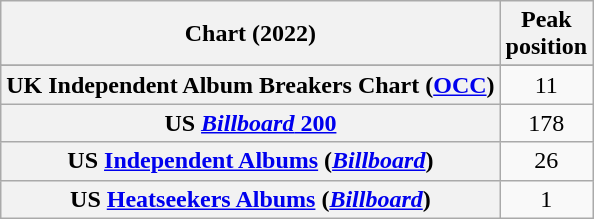<table class="wikitable sortable plainrowheaders" style="text-align:center">
<tr>
<th scope="col">Chart (2022)</th>
<th scope="col">Peak<br>position</th>
</tr>
<tr>
</tr>
<tr>
<th scope="row">UK Independent Album Breakers Chart (<a href='#'>OCC</a>)</th>
<td>11</td>
</tr>
<tr>
<th scope="row">US <a href='#'><em>Billboard</em> 200</a></th>
<td>178</td>
</tr>
<tr>
<th scope="row">US <a href='#'>Independent Albums</a> (<em><a href='#'>Billboard</a></em>)</th>
<td>26</td>
</tr>
<tr>
<th scope="row">US <a href='#'>Heatseekers Albums</a> (<em><a href='#'>Billboard</a></em>)</th>
<td>1</td>
</tr>
</table>
